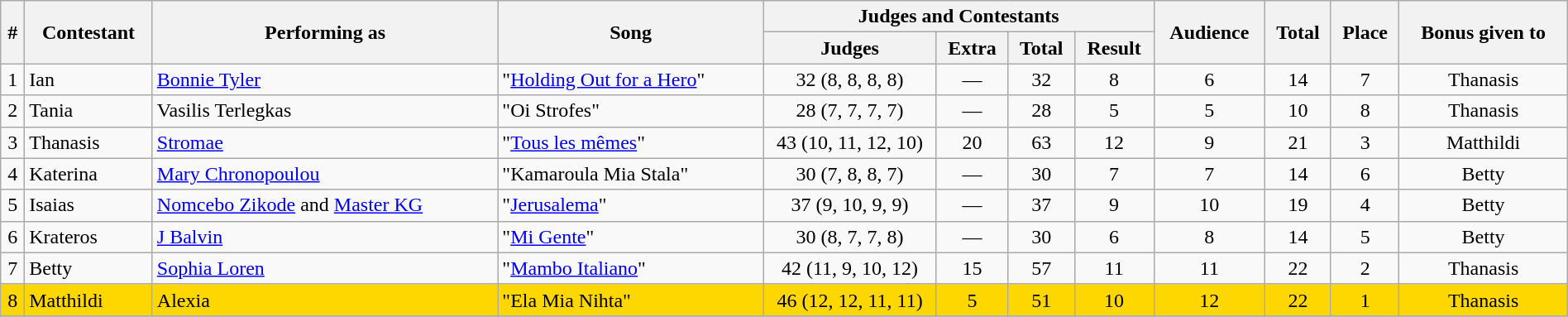<table class="sortable wikitable" style="text-align:center;" width="100%">
<tr>
<th rowspan="2">#</th>
<th rowspan="2">Contestant</th>
<th rowspan="2">Performing as</th>
<th rowspan="2">Song</th>
<th colspan="4">Judges and Contestants</th>
<th rowspan="2">Audience</th>
<th rowspan="2">Total</th>
<th rowspan="2">Place</th>
<th rowspan="2">Bonus given to</th>
</tr>
<tr>
<th width="11%">Judges</th>
<th>Extra</th>
<th>Total</th>
<th>Result</th>
</tr>
<tr>
<td>1</td>
<td align="left">Ian</td>
<td align="left"><a href='#'>Bonnie Tyler</a></td>
<td align="left">"<a href='#'>Holding Out for a Hero</a>"</td>
<td>32 (8, 8, 8, 8)</td>
<td>—</td>
<td>32</td>
<td>8</td>
<td>6</td>
<td>14</td>
<td>7</td>
<td>Thanasis</td>
</tr>
<tr>
<td>2</td>
<td align="left">Tania</td>
<td align="left">Vasilis Terlegkas</td>
<td align="left">"Oi Strofes"</td>
<td>28 (7, 7, 7, 7)</td>
<td>—</td>
<td>28</td>
<td>5</td>
<td>5</td>
<td>10</td>
<td>8</td>
<td>Thanasis</td>
</tr>
<tr>
<td>3</td>
<td align="left">Thanasis</td>
<td align="left"><a href='#'>Stromae</a></td>
<td align="left">"<a href='#'>Tous les mêmes</a>"</td>
<td>43 (10, 11, 12, 10)</td>
<td>20</td>
<td>63</td>
<td>12</td>
<td>9</td>
<td>21</td>
<td>3</td>
<td>Matthildi</td>
</tr>
<tr>
<td>4</td>
<td align="left">Katerina</td>
<td align="left"><a href='#'>Mary Chronopoulou</a></td>
<td align="left">"Kamaroula Mia Stala"</td>
<td>30 (7, 8, 8, 7)</td>
<td>—</td>
<td>30</td>
<td>7</td>
<td>7</td>
<td>14</td>
<td>6</td>
<td>Betty</td>
</tr>
<tr>
<td>5</td>
<td align="left">Isaias</td>
<td align="left"><a href='#'>Nomcebo Zikode</a> and <a href='#'>Master KG</a></td>
<td align="left">"<a href='#'>Jerusalema</a>"</td>
<td>37 (9, 10, 9, 9)</td>
<td>—</td>
<td>37</td>
<td>9</td>
<td>10</td>
<td>19</td>
<td>4</td>
<td>Betty</td>
</tr>
<tr>
<td>6</td>
<td align="left">Krateros</td>
<td align="left"><a href='#'>J Balvin</a></td>
<td align="left">"<a href='#'>Mi Gente</a>"</td>
<td>30 (8, 7, 7, 8)</td>
<td>—</td>
<td>30</td>
<td>6</td>
<td>8</td>
<td>14</td>
<td>5</td>
<td>Betty</td>
</tr>
<tr>
<td>7</td>
<td align="left">Betty</td>
<td align="left"><a href='#'>Sophia Loren</a></td>
<td align="left">"<a href='#'>Mambo Italiano</a>"</td>
<td>42 (11, 9, 10, 12)</td>
<td>15</td>
<td>57</td>
<td>11</td>
<td>11</td>
<td>22</td>
<td>2</td>
<td>Thanasis</td>
</tr>
<tr bgcolor="gold">
<td>8</td>
<td align="left">Matthildi</td>
<td align="left">Alexia</td>
<td align="left">"Ela Mia Nihta"</td>
<td>46 (12, 12, 11, 11)</td>
<td>5</td>
<td>51</td>
<td>10</td>
<td>12</td>
<td>22</td>
<td>1</td>
<td>Thanasis</td>
</tr>
<tr>
</tr>
</table>
